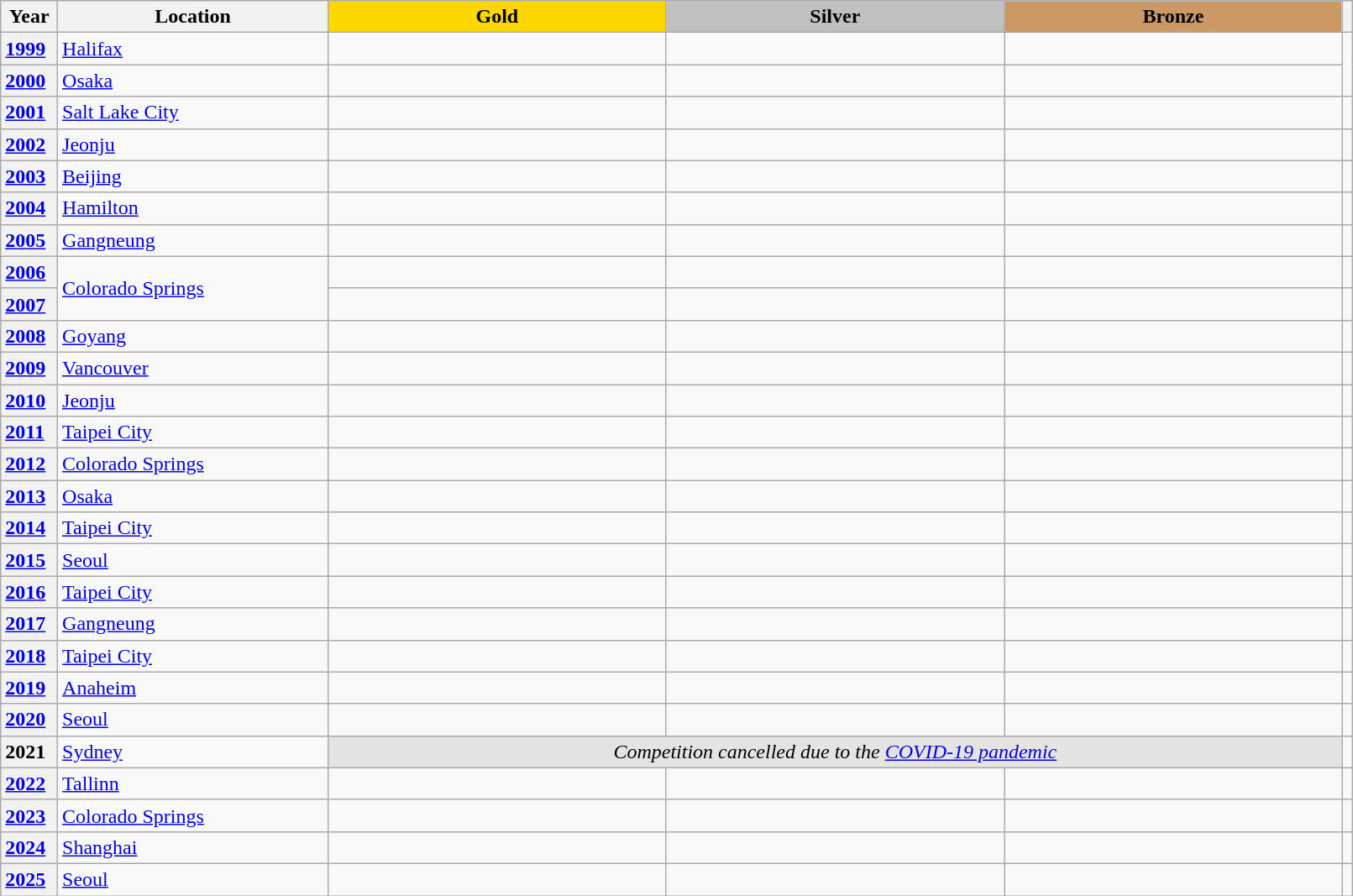<table class="wikitable unsortable" style="text-align:left; width:85%">
<tr>
<th scope="col" style="text-align:center">Year</th>
<th scope="col" style="text-align:center; width:20%">Location</th>
<th scope="col" style="text-align:center; width:25%; background:gold">Gold</th>
<th scope="col" style="text-align:center; width:25%; background:silver">Silver</th>
<th scope="col" style="text-align:center; width:25%; background:#c96">Bronze</th>
<th scope="col" style="text-align:center"></th>
</tr>
<tr>
<th scope="row" style="text-align:left"><a href='#'>1999</a></th>
<td> <a href='#'>Halifax</a></td>
<td></td>
<td></td>
<td></td>
<td rowspan="2"></td>
</tr>
<tr>
<th scope="row" style="text-align:left"><a href='#'>2000</a></th>
<td> <a href='#'>Osaka</a></td>
<td></td>
<td></td>
<td></td>
</tr>
<tr>
<th scope="row" style="text-align:left"><a href='#'>2001</a></th>
<td> <a href='#'>Salt Lake City</a></td>
<td></td>
<td></td>
<td></td>
<td></td>
</tr>
<tr>
<th scope="row" style="text-align:left"><a href='#'>2002</a></th>
<td> <a href='#'>Jeonju</a></td>
<td></td>
<td></td>
<td></td>
<td></td>
</tr>
<tr>
<th scope="row" style="text-align:left"><a href='#'>2003</a></th>
<td> <a href='#'>Beijing</a></td>
<td></td>
<td></td>
<td></td>
<td></td>
</tr>
<tr>
<th scope="row" style="text-align:left"><a href='#'>2004</a></th>
<td> <a href='#'>Hamilton</a></td>
<td></td>
<td></td>
<td></td>
<td></td>
</tr>
<tr>
<th scope="row" style="text-align:left"><a href='#'>2005</a></th>
<td> <a href='#'>Gangneung</a></td>
<td></td>
<td></td>
<td></td>
<td></td>
</tr>
<tr>
<th scope="row" style="text-align:left"><a href='#'>2006</a></th>
<td rowspan="2"> <a href='#'>Colorado Springs</a></td>
<td></td>
<td></td>
<td></td>
<td></td>
</tr>
<tr>
<th scope="row" style="text-align:left"><a href='#'>2007</a></th>
<td></td>
<td></td>
<td></td>
<td></td>
</tr>
<tr>
<th scope="row" style="text-align:left"><a href='#'>2008</a></th>
<td> <a href='#'>Goyang</a></td>
<td></td>
<td></td>
<td></td>
<td></td>
</tr>
<tr>
<th scope="row" style="text-align:left"><a href='#'>2009</a></th>
<td> <a href='#'>Vancouver</a></td>
<td></td>
<td></td>
<td></td>
<td></td>
</tr>
<tr>
<th scope="row" style="text-align:left"><a href='#'>2010</a></th>
<td> <a href='#'>Jeonju</a></td>
<td></td>
<td></td>
<td></td>
<td></td>
</tr>
<tr>
<th scope="row" style="text-align:left"><a href='#'>2011</a></th>
<td> <a href='#'>Taipei City</a></td>
<td></td>
<td></td>
<td></td>
<td></td>
</tr>
<tr>
<th scope="row" style="text-align:left"><a href='#'>2012</a></th>
<td> <a href='#'>Colorado Springs</a></td>
<td></td>
<td></td>
<td></td>
<td></td>
</tr>
<tr>
<th scope="row" style="text-align:left"><a href='#'>2013</a></th>
<td> <a href='#'>Osaka</a></td>
<td></td>
<td></td>
<td></td>
<td></td>
</tr>
<tr>
<th scope="row" style="text-align:left"><a href='#'>2014</a></th>
<td> <a href='#'>Taipei City</a></td>
<td></td>
<td></td>
<td></td>
<td></td>
</tr>
<tr>
<th scope="row" style="text-align:left"><a href='#'>2015</a></th>
<td> <a href='#'>Seoul</a></td>
<td></td>
<td></td>
<td></td>
<td></td>
</tr>
<tr>
<th scope="row" style="text-align:left"><a href='#'>2016</a></th>
<td> <a href='#'>Taipei City</a></td>
<td></td>
<td></td>
<td></td>
<td></td>
</tr>
<tr>
<th scope="row" style="text-align:left"><a href='#'>2017</a></th>
<td> <a href='#'>Gangneung</a></td>
<td></td>
<td></td>
<td></td>
<td></td>
</tr>
<tr>
<th scope="row" style="text-align:left"><a href='#'>2018</a></th>
<td> <a href='#'>Taipei City</a></td>
<td></td>
<td></td>
<td></td>
<td></td>
</tr>
<tr>
<th scope="row" style="text-align:left"><a href='#'>2019</a></th>
<td> <a href='#'>Anaheim</a></td>
<td></td>
<td></td>
<td></td>
<td></td>
</tr>
<tr>
<th scope="row" style="text-align:left"><a href='#'>2020</a></th>
<td> <a href='#'>Seoul</a></td>
<td></td>
<td></td>
<td></td>
<td></td>
</tr>
<tr>
<th scope="row" style="text-align:left">2021</th>
<td> <a href='#'>Sydney</a></td>
<td colspan="3" align="center" bgcolor="e5e4e2"><em>Competition cancelled due to the <a href='#'>COVID-19 pandemic</a></em></td>
<td></td>
</tr>
<tr>
<th scope="row" style="text-align:left"><a href='#'>2022</a></th>
<td> <a href='#'>Tallinn</a></td>
<td></td>
<td></td>
<td></td>
<td></td>
</tr>
<tr>
<th scope="row" style="text-align:left"><a href='#'>2023</a></th>
<td> <a href='#'>Colorado Springs</a></td>
<td></td>
<td></td>
<td></td>
<td></td>
</tr>
<tr>
<th scope="row" style="text-align:left"><a href='#'>2024</a></th>
<td> <a href='#'>Shanghai</a></td>
<td></td>
<td></td>
<td></td>
<td></td>
</tr>
<tr>
<th scope="row" style="text-align:left"><a href='#'>2025</a></th>
<td> <a href='#'>Seoul</a></td>
<td></td>
<td></td>
<td></td>
<td></td>
</tr>
</table>
